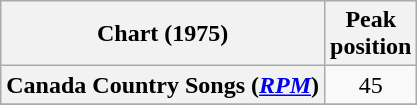<table class="wikitable sortable plainrowheaders" style="text-align:center">
<tr>
<th scope="col">Chart (1975)</th>
<th scope="col">Peak<br> position</th>
</tr>
<tr>
<th scope="row">Canada Country Songs (<em><a href='#'>RPM</a></em>)</th>
<td>45</td>
</tr>
<tr>
</tr>
<tr>
</tr>
</table>
